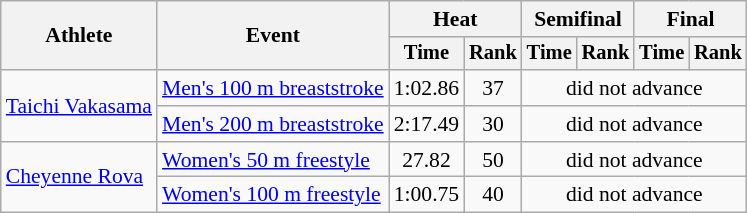<table class=wikitable style="font-size:90%; text-align:center">
<tr>
<th rowspan="2">Athlete</th>
<th rowspan="2">Event</th>
<th colspan="2">Heat</th>
<th colspan="2">Semifinal</th>
<th colspan="2">Final</th>
</tr>
<tr style="font-size:95%">
<th>Time</th>
<th>Rank</th>
<th>Time</th>
<th>Rank</th>
<th>Time</th>
<th>Rank</th>
</tr>
<tr>
<td align=left rowspan=2><a href='#'>Taichi Vakasama</a></td>
<td align=left><a href='#'>Men's 100 m breaststroke</a></td>
<td>1:02.86</td>
<td>37</td>
<td colspan=4>did not advance</td>
</tr>
<tr>
<td align=left><a href='#'>Men's 200 m breaststroke</a></td>
<td>2:17.49</td>
<td>30</td>
<td colspan=4>did not advance</td>
</tr>
<tr>
<td align=left rowspan=2><a href='#'>Cheyenne Rova</a></td>
<td align=left><a href='#'>Women's 50 m freestyle</a></td>
<td>27.82</td>
<td>50</td>
<td colspan=4>did not advance</td>
</tr>
<tr>
<td align=left><a href='#'>Women's 100 m freestyle</a></td>
<td>1:00.75</td>
<td>40</td>
<td colspan=4>did not advance</td>
</tr>
</table>
